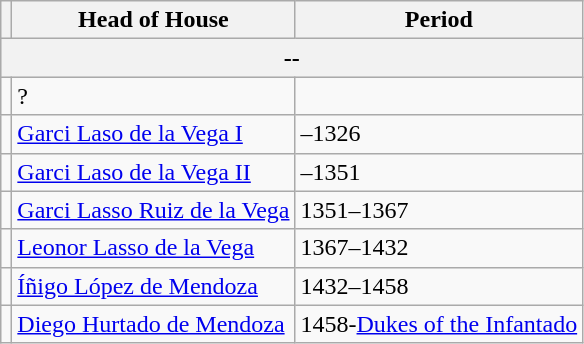<table class="wikitable">
<tr>
<th></th>
<th>Head of House</th>
<th>Period</th>
</tr>
<tr bgcolor="#dddddd" |>
<th colspan="3">--</th>
</tr>
<tr>
<td></td>
<td>?</td>
<td></td>
</tr>
<tr>
<td></td>
<td><a href='#'>Garci Laso de la Vega I</a></td>
<td>–1326</td>
</tr>
<tr>
<td></td>
<td><a href='#'>Garci Laso de la Vega II</a></td>
<td>–1351</td>
</tr>
<tr>
<td></td>
<td><a href='#'>Garci Lasso Ruiz de la Vega</a></td>
<td>1351–1367</td>
</tr>
<tr>
<td></td>
<td><a href='#'>Leonor Lasso de la Vega</a></td>
<td>1367–1432</td>
</tr>
<tr>
<td></td>
<td><a href='#'>Íñigo López de Mendoza</a></td>
<td>1432–1458</td>
</tr>
<tr>
<td></td>
<td><a href='#'>Diego Hurtado de Mendoza</a></td>
<td>1458-<a href='#'>Dukes of the Infantado</a></td>
</tr>
</table>
